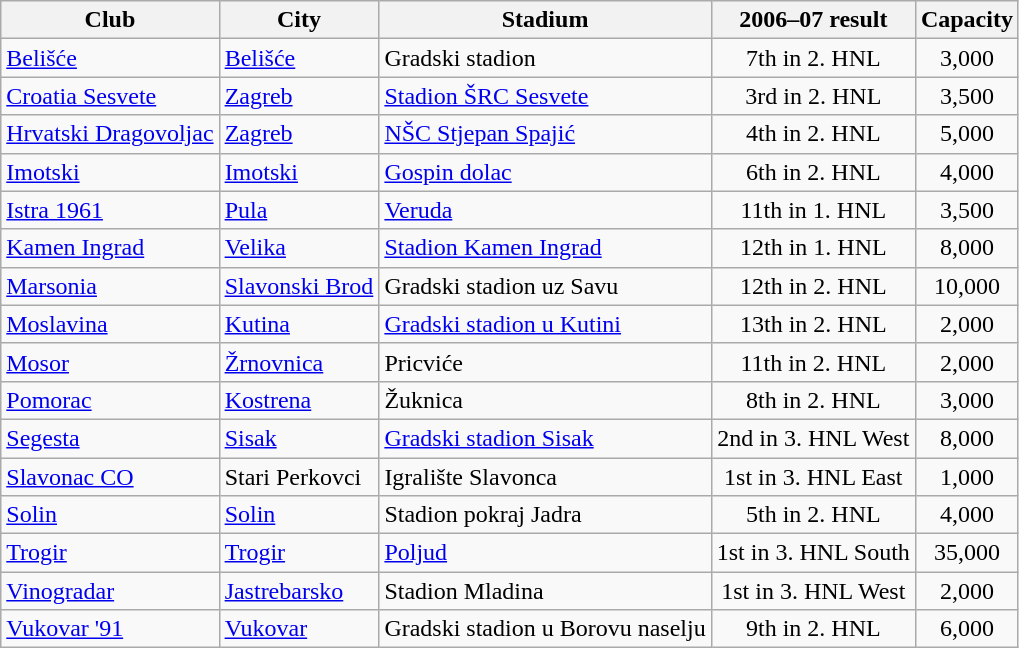<table class="wikitable sortable">
<tr>
<th>Club</th>
<th>City</th>
<th>Stadium</th>
<th>2006–07 result</th>
<th>Capacity</th>
</tr>
<tr>
<td><a href='#'>Belišće</a></td>
<td><a href='#'>Belišće</a></td>
<td>Gradski stadion</td>
<td align="center">7th in 2. HNL</td>
<td align="center">3,000</td>
</tr>
<tr>
<td><a href='#'>Croatia Sesvete</a></td>
<td><a href='#'>Zagreb</a></td>
<td><a href='#'>Stadion ŠRC Sesvete</a></td>
<td align="center">3rd in 2. HNL</td>
<td align="center">3,500</td>
</tr>
<tr>
<td><a href='#'>Hrvatski Dragovoljac</a></td>
<td><a href='#'>Zagreb</a></td>
<td><a href='#'>NŠC Stjepan Spajić</a></td>
<td align="center">4th in 2. HNL</td>
<td align="center">5,000</td>
</tr>
<tr>
<td><a href='#'>Imotski</a></td>
<td><a href='#'>Imotski</a></td>
<td><a href='#'>Gospin dolac</a></td>
<td align="center">6th in 2. HNL</td>
<td align="center">4,000</td>
</tr>
<tr>
<td><a href='#'>Istra 1961</a></td>
<td><a href='#'>Pula</a></td>
<td><a href='#'>Veruda</a></td>
<td align="center">11th in 1. HNL</td>
<td align="center">3,500</td>
</tr>
<tr>
<td><a href='#'>Kamen Ingrad</a></td>
<td><a href='#'>Velika</a></td>
<td><a href='#'>Stadion Kamen Ingrad</a></td>
<td align="center">12th in 1. HNL</td>
<td align="center">8,000</td>
</tr>
<tr>
<td><a href='#'>Marsonia</a></td>
<td><a href='#'>Slavonski Brod</a></td>
<td>Gradski stadion uz Savu</td>
<td align="center">12th in 2. HNL</td>
<td align="center">10,000</td>
</tr>
<tr>
<td><a href='#'>Moslavina</a></td>
<td><a href='#'>Kutina</a></td>
<td><a href='#'>Gradski stadion u Kutini</a></td>
<td align="center">13th in 2. HNL</td>
<td align="center">2,000</td>
</tr>
<tr>
<td><a href='#'>Mosor</a></td>
<td><a href='#'>Žrnovnica</a></td>
<td>Pricviće</td>
<td align="center">11th in 2. HNL</td>
<td align="center">2,000</td>
</tr>
<tr>
<td><a href='#'>Pomorac</a></td>
<td><a href='#'>Kostrena</a></td>
<td>Žuknica</td>
<td align="center">8th in 2. HNL</td>
<td align="center">3,000</td>
</tr>
<tr>
<td><a href='#'>Segesta</a></td>
<td><a href='#'>Sisak</a></td>
<td><a href='#'>Gradski stadion Sisak</a></td>
<td align="center">2nd in 3. HNL West</td>
<td align="center">8,000</td>
</tr>
<tr>
<td><a href='#'>Slavonac CO</a></td>
<td>Stari Perkovci</td>
<td>Igralište Slavonca</td>
<td align="center">1st in 3. HNL East</td>
<td align="center">1,000</td>
</tr>
<tr>
<td><a href='#'>Solin</a></td>
<td><a href='#'>Solin</a></td>
<td>Stadion pokraj Jadra</td>
<td align="center">5th in 2. HNL</td>
<td align="center">4,000</td>
</tr>
<tr>
<td><a href='#'>Trogir</a></td>
<td><a href='#'>Trogir</a></td>
<td><a href='#'>Poljud</a></td>
<td align="center">1st in 3. HNL South</td>
<td align="center">35,000</td>
</tr>
<tr>
<td><a href='#'>Vinogradar</a></td>
<td><a href='#'>Jastrebarsko</a></td>
<td>Stadion Mladina</td>
<td align="center">1st in 3. HNL West</td>
<td align="center">2,000</td>
</tr>
<tr>
<td><a href='#'>Vukovar '91</a></td>
<td><a href='#'>Vukovar</a></td>
<td>Gradski stadion u Borovu naselju</td>
<td align="center">9th in 2. HNL</td>
<td align="center">6,000</td>
</tr>
</table>
